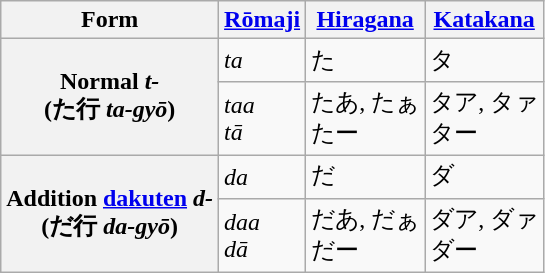<table class="wikitable">
<tr>
<th>Form</th>
<th><a href='#'>Rōmaji</a></th>
<th><a href='#'>Hiragana</a></th>
<th><a href='#'>Katakana</a></th>
</tr>
<tr>
<th rowspan="2">Normal <em>t-</em><br>(た行 <em>ta-gyō</em>)</th>
<td><em>ta</em></td>
<td>た</td>
<td>タ</td>
</tr>
<tr>
<td><em>taa</em><br><em>tā</em></td>
<td>たあ, たぁ<br>たー</td>
<td>タア, タァ<br>ター</td>
</tr>
<tr>
<th rowspan="2">Addition <a href='#'>dakuten</a> <em>d-</em><br>(だ行 <em>da-gyō</em>)</th>
<td><em>da</em></td>
<td>だ</td>
<td>ダ</td>
</tr>
<tr>
<td><em>daa</em><br><em>dā</em></td>
<td>だあ, だぁ<br>だー</td>
<td>ダア, ダァ<br>ダー</td>
</tr>
</table>
